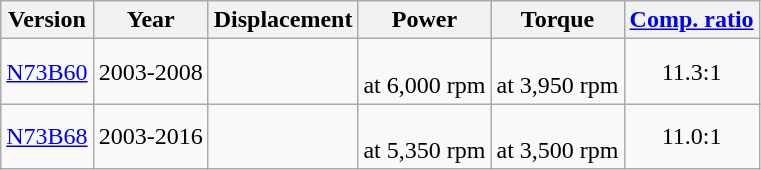<table class="wikitable sortable" style="text-align: center;">
<tr>
<th>Version</th>
<th>Year</th>
<th>Displacement</th>
<th>Power</th>
<th>Torque</th>
<th><a href='#'>Comp. ratio</a></th>
</tr>
<tr>
<td><a href='#'>N73B60</a></td>
<td>2003-2008</td>
<td></td>
<td> <br> at 6,000 rpm</td>
<td> <br> at 3,950 rpm</td>
<td>11.3:1</td>
</tr>
<tr>
<td><a href='#'>N73B68</a></td>
<td>2003-2016</td>
<td></td>
<td> <br> at 5,350 rpm</td>
<td> <br> at 3,500 rpm</td>
<td>11.0:1</td>
</tr>
</table>
